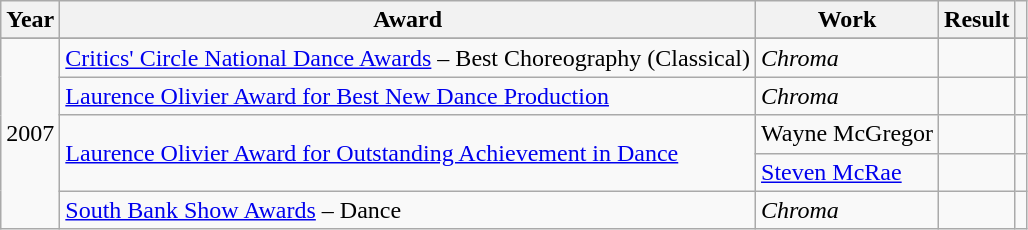<table class="wikitable">
<tr>
<th>Year</th>
<th>Award</th>
<th>Work</th>
<th>Result</th>
<th></th>
</tr>
<tr>
</tr>
<tr>
<td rowspan="5">2007</td>
<td><a href='#'>Critics' Circle National Dance Awards</a> – Best Choreography (Classical)</td>
<td><em>Chroma</em></td>
<td></td>
<td></td>
</tr>
<tr>
<td><a href='#'>Laurence Olivier Award for Best New Dance Production</a></td>
<td><em>Chroma</em></td>
<td></td>
<td></td>
</tr>
<tr>
<td rowspan="2"><a href='#'>Laurence Olivier Award for Outstanding Achievement in Dance</a></td>
<td>Wayne McGregor</td>
<td></td>
<td></td>
</tr>
<tr>
<td><a href='#'>Steven McRae</a></td>
<td></td>
<td></td>
</tr>
<tr>
<td><a href='#'>South Bank Show Awards</a> – Dance</td>
<td><em>Chroma</em></td>
<td></td>
<td></td>
</tr>
</table>
